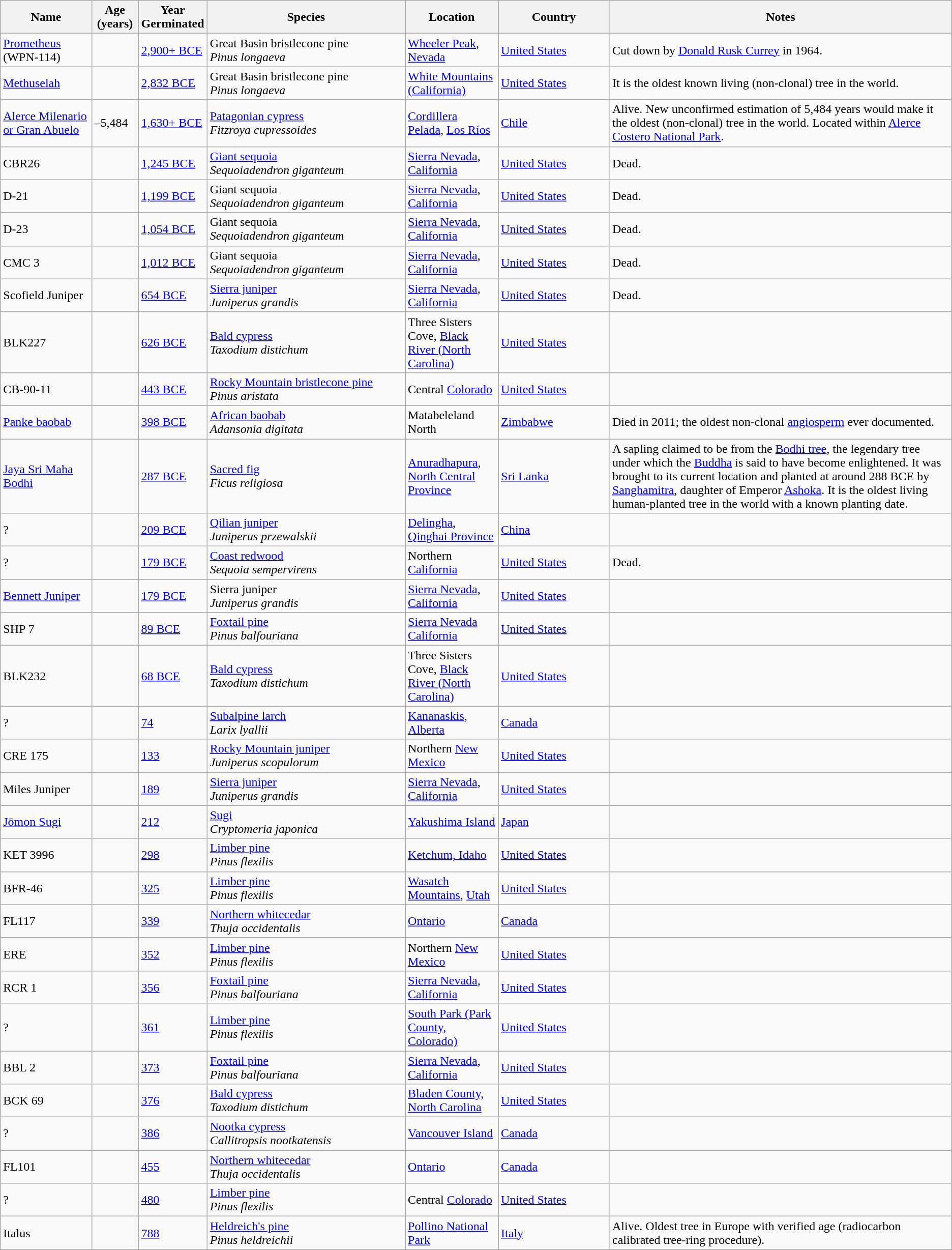<table class="wikitable sortable">
<tr>
<th style="width:10%;">Name</th>
<th style="width:5%;">Age<br>(years)</th>
<th>Year Germinated</th>
<th style="width:22.5%;">Species</th>
<th style="width:10%;">Location</th>
<th style="width:12.5%;">Country</th>
<th style="width:40%;">Notes</th>
</tr>
<tr>
<td><a href='#'>Prometheus</a><br>(WPN-114)</td>
<td></td>
<td><a href='#'>2,900+ BCE</a></td>
<td>Great Basin bristlecone pine<br><em>Pinus longaeva</em></td>
<td><a href='#'>Wheeler Peak</a>, <a href='#'>Nevada</a></td>
<td><a href='#'>United States</a></td>
<td>Cut down by <a href='#'>Donald Rusk Currey</a> in 1964.</td>
</tr>
<tr>
<td><a href='#'>Methuselah</a></td>
<td></td>
<td><a href='#'>2,832 BCE</a></td>
<td>Great Basin bristlecone pine<br><em>Pinus longaeva</em></td>
<td><a href='#'>White Mountains (California)</a></td>
<td><a href='#'>United States</a></td>
<td>It is the oldest known living (non-clonal) tree in the world.</td>
</tr>
<tr>
<td><a href='#'>Alerce Milenario or Gran Abuelo</a></td>
<td>–5,484</td>
<td><a href='#'>1,630+ BCE</a></td>
<td><a href='#'>Patagonian cypress</a><br><em>Fitzroya cupressoides</em></td>
<td><a href='#'>Cordillera Pelada</a>, <a href='#'>Los Ríos</a></td>
<td><a href='#'>Chile</a></td>
<td>Alive. New unconfirmed estimation of 5,484 years would make it the oldest (non-clonal) tree in the world. Located within <a href='#'>Alerce Costero National Park</a>.</td>
</tr>
<tr>
<td>CBR26</td>
<td></td>
<td><a href='#'>1,245 BCE</a></td>
<td><a href='#'>Giant sequoia</a><br><em>Sequoiadendron giganteum</em></td>
<td><a href='#'>Sierra Nevada</a>, <a href='#'>California</a></td>
<td><a href='#'>United States</a></td>
<td>Dead.</td>
</tr>
<tr>
<td>D-21</td>
<td></td>
<td><a href='#'>1,199 BCE</a></td>
<td>Giant sequoia<br><em>Sequoiadendron giganteum</em></td>
<td><a href='#'>Sierra Nevada</a>, <a href='#'>California</a></td>
<td><a href='#'>United States</a></td>
<td>Dead.</td>
</tr>
<tr>
<td>D-23</td>
<td></td>
<td><a href='#'>1,054 BCE</a></td>
<td>Giant sequoia<br><em>Sequoiadendron giganteum</em></td>
<td><a href='#'>Sierra Nevada</a>, <a href='#'>California</a></td>
<td><a href='#'>United States</a></td>
<td>Dead.</td>
</tr>
<tr>
<td>CMC 3</td>
<td></td>
<td><a href='#'>1,012 BCE</a></td>
<td>Giant sequoia<br><em>Sequoiadendron giganteum</em></td>
<td><a href='#'>Sierra Nevada</a>, <a href='#'>California</a></td>
<td><a href='#'>United States</a></td>
<td>Dead.</td>
</tr>
<tr>
<td>Scofield Juniper</td>
<td></td>
<td><a href='#'>654 BCE</a></td>
<td><a href='#'>Sierra juniper</a><br><em>Juniperus grandis</em></td>
<td><a href='#'>Sierra Nevada</a>, <a href='#'>California</a></td>
<td><a href='#'>United States</a></td>
<td>Dead.</td>
</tr>
<tr>
<td>BLK227</td>
<td></td>
<td><a href='#'>626 BCE</a></td>
<td><a href='#'>Bald cypress</a><br><em>Taxodium distichum</em></td>
<td>Three Sisters Cove, <a href='#'>Black River (North Carolina)</a></td>
<td><a href='#'>United States</a></td>
<td></td>
</tr>
<tr>
<td>CB-90-11</td>
<td></td>
<td><a href='#'>443 BCE</a></td>
<td><a href='#'>Rocky Mountain bristlecone pine</a><br><em>Pinus aristata</em></td>
<td>Central <a href='#'>Colorado</a></td>
<td><a href='#'>United States</a></td>
<td></td>
</tr>
<tr>
<td><a href='#'>Panke baobab</a></td>
<td></td>
<td><a href='#'>398 BCE</a></td>
<td><a href='#'>African baobab</a><br><em>Adansonia digitata</em></td>
<td>Matabeleland North</td>
<td><a href='#'>Zimbabwe</a></td>
<td>Died in 2011; the oldest non-clonal <a href='#'>angiosperm</a> ever documented.</td>
</tr>
<tr>
<td><a href='#'>Jaya Sri Maha Bodhi</a></td>
<td></td>
<td><a href='#'>287 BCE</a></td>
<td><a href='#'>Sacred fig</a><br><em>Ficus religiosa</em></td>
<td><a href='#'>Anuradhapura</a>, <a href='#'>North Central Province</a></td>
<td><a href='#'>Sri Lanka</a></td>
<td>A sapling claimed to be from the <a href='#'>Bodhi tree</a>, the legendary tree under which the <a href='#'>Buddha</a> is said to have become enlightened. It was brought to its current location and planted at around 288 BCE by <a href='#'>Sanghamitra</a>, daughter of Emperor <a href='#'>Ashoka</a>. It is the oldest living human-planted tree in the world with a known planting date.</td>
</tr>
<tr>
<td>?</td>
<td></td>
<td><a href='#'>209 BCE</a></td>
<td><a href='#'>Qilian juniper</a><br><em>Juniperus przewalskii</em></td>
<td><a href='#'>Delingha</a>, <a href='#'>Qinghai Province</a></td>
<td><a href='#'>China</a></td>
<td></td>
</tr>
<tr>
<td>?</td>
<td></td>
<td><a href='#'>179 BCE</a></td>
<td><a href='#'>Coast redwood</a><br><em>Sequoia sempervirens</em></td>
<td>Northern <a href='#'>California</a></td>
<td><a href='#'>United States</a></td>
<td>Dead.</td>
</tr>
<tr>
<td><a href='#'>Bennett Juniper</a></td>
<td></td>
<td><a href='#'>179 BCE</a></td>
<td>Sierra juniper<br><em>Juniperus grandis</em></td>
<td><a href='#'>Sierra Nevada</a>, <a href='#'>California</a></td>
<td><a href='#'>United States</a></td>
<td></td>
</tr>
<tr>
<td>SHP 7</td>
<td></td>
<td><a href='#'>89 BCE</a></td>
<td><a href='#'>Foxtail pine</a><br><em>Pinus balfouriana</em></td>
<td><a href='#'>Sierra Nevada</a> <a href='#'>California</a></td>
<td><a href='#'>United States</a></td>
<td></td>
</tr>
<tr>
<td>BLK232</td>
<td></td>
<td><a href='#'>68 BCE</a></td>
<td><a href='#'>Bald cypress</a><br><em>Taxodium distichum</em></td>
<td>Three Sisters Cove, <a href='#'>Black River (North Carolina)</a></td>
<td><a href='#'>United States</a></td>
<td></td>
</tr>
<tr>
<td>?</td>
<td></td>
<td><a href='#'>74</a></td>
<td><a href='#'>Subalpine larch</a><br><em>Larix lyallii</em></td>
<td><a href='#'>Kananaskis</a>, <a href='#'>Alberta</a></td>
<td><a href='#'>Canada</a></td>
<td></td>
</tr>
<tr>
<td>CRE 175</td>
<td></td>
<td><a href='#'>133</a></td>
<td><a href='#'>Rocky Mountain juniper</a><br><em>Juniperus scopulorum</em></td>
<td>Northern <a href='#'>New Mexico</a></td>
<td><a href='#'>United States</a></td>
<td></td>
</tr>
<tr>
<td>Miles Juniper</td>
<td></td>
<td><a href='#'>189</a></td>
<td><a href='#'>Sierra juniper</a><br><em>Juniperus grandis</em></td>
<td><a href='#'>Sierra Nevada</a>, <a href='#'>California</a></td>
<td><a href='#'>United States</a></td>
<td></td>
</tr>
<tr>
<td><a href='#'>Jōmon Sugi</a></td>
<td></td>
<td><a href='#'>212</a></td>
<td><a href='#'>Sugi</a><br><em>Cryptomeria japonica</em></td>
<td><a href='#'>Yakushima Island</a></td>
<td><a href='#'>Japan</a></td>
<td></td>
</tr>
<tr>
<td>KET 3996</td>
<td></td>
<td><a href='#'>298</a></td>
<td><a href='#'>Limber pine</a><br><em>Pinus flexilis</em></td>
<td><a href='#'>Ketchum, Idaho</a></td>
<td><a href='#'>United States</a></td>
<td></td>
</tr>
<tr>
<td>BFR-46</td>
<td></td>
<td><a href='#'>325</a></td>
<td><a href='#'>Limber pine</a><br><em>Pinus flexilis</em></td>
<td><a href='#'>Wasatch Mountains</a>, <a href='#'>Utah</a></td>
<td><a href='#'>United States</a></td>
<td></td>
</tr>
<tr>
<td>FL117</td>
<td> </td>
<td><a href='#'>339</a></td>
<td><a href='#'>Northern whitecedar</a><br><em>Thuja occidentalis</em></td>
<td><a href='#'>Ontario</a></td>
<td><a href='#'>Canada</a></td>
<td></td>
</tr>
<tr>
<td>ERE</td>
<td></td>
<td><a href='#'>352</a></td>
<td><a href='#'>Limber pine</a><br><em>Pinus flexilis</em></td>
<td>Northern <a href='#'>New Mexico</a></td>
<td><a href='#'>United States</a></td>
<td></td>
</tr>
<tr>
<td>RCR 1</td>
<td></td>
<td><a href='#'>356</a></td>
<td><a href='#'>Foxtail pine</a><br><em>Pinus balfouriana</em></td>
<td><a href='#'>Sierra Nevada</a>, <a href='#'>California</a></td>
<td><a href='#'>United States</a></td>
<td></td>
</tr>
<tr>
<td>?</td>
<td></td>
<td><a href='#'>361</a></td>
<td><a href='#'>Limber pine</a><br><em>Pinus flexilis</em></td>
<td><a href='#'>South Park (Park County, Colorado)</a></td>
<td><a href='#'>United States</a></td>
<td></td>
</tr>
<tr>
<td>BBL 2</td>
<td></td>
<td><a href='#'>373</a></td>
<td><a href='#'>Foxtail pine</a><br><em>Pinus balfouriana</em></td>
<td><a href='#'>Sierra Nevada</a>, <a href='#'>California</a></td>
<td><a href='#'>United States</a></td>
<td></td>
</tr>
<tr>
<td>BCK 69</td>
<td></td>
<td><a href='#'>376</a></td>
<td><a href='#'>Bald cypress</a><br><em>Taxodium distichum</em></td>
<td><a href='#'>Bladen County, North Carolina</a></td>
<td><a href='#'>United States</a></td>
<td></td>
</tr>
<tr>
<td>?</td>
<td></td>
<td><a href='#'>386</a></td>
<td><a href='#'>Nootka cypress</a><br><em>Callitropsis nootkatensis</em></td>
<td><a href='#'>Vancouver Island</a></td>
<td><a href='#'>Canada</a></td>
<td></td>
</tr>
<tr>
<td>FL101</td>
<td></td>
<td><a href='#'>455</a></td>
<td><a href='#'>Northern whitecedar</a><br><em>Thuja occidentalis</em></td>
<td><a href='#'>Ontario</a></td>
<td><a href='#'>Canada</a></td>
<td></td>
</tr>
<tr>
<td>?</td>
<td></td>
<td><a href='#'>480</a></td>
<td><a href='#'>Limber pine</a><br><em>Pinus flexilis</em></td>
<td>Central <a href='#'>Colorado</a></td>
<td><a href='#'>United States</a></td>
<td></td>
</tr>
<tr>
<td>Italus</td>
<td></td>
<td><a href='#'>788</a></td>
<td><a href='#'>Heldreich's pine</a><br><em>Pinus heldreichii</em></td>
<td><a href='#'>Pollino National Park</a></td>
<td><a href='#'>Italy</a></td>
<td>Alive. Oldest tree in Europe with verified age (radiocarbon calibrated tree-ring procedure).</td>
</tr>
</table>
